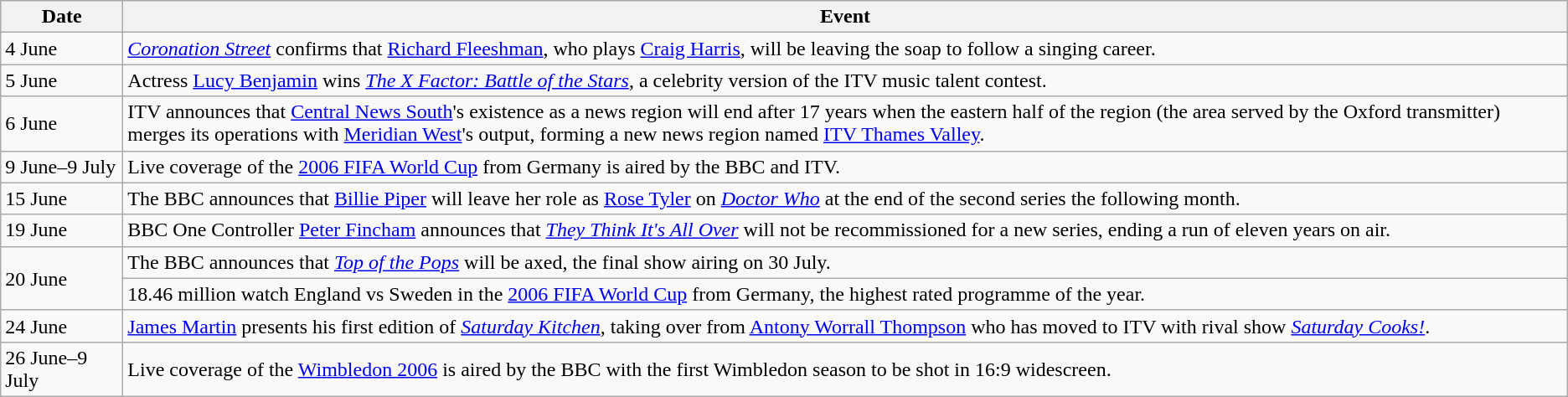<table class="wikitable">
<tr>
<th width=90>Date</th>
<th>Event</th>
</tr>
<tr>
<td>4 June</td>
<td><em><a href='#'>Coronation Street</a></em> confirms that <a href='#'>Richard Fleeshman</a>, who plays <a href='#'>Craig Harris</a>, will be leaving the soap to follow a singing career.</td>
</tr>
<tr>
<td>5 June</td>
<td>Actress <a href='#'>Lucy Benjamin</a> wins <em><a href='#'>The X Factor: Battle of the Stars</a></em>, a celebrity version of the ITV music talent contest.</td>
</tr>
<tr>
<td>6 June</td>
<td>ITV announces that <a href='#'>Central News South</a>'s existence as a news region will end after 17 years when the eastern half of the region (the area served by the Oxford transmitter) merges its operations with <a href='#'>Meridian West</a>'s output, forming a new news region named <a href='#'>ITV Thames Valley</a>.</td>
</tr>
<tr>
<td>9 June–9 July</td>
<td>Live coverage of the <a href='#'>2006 FIFA World Cup</a> from Germany is aired by the BBC and ITV.</td>
</tr>
<tr>
<td>15 June</td>
<td>The BBC announces that <a href='#'>Billie Piper</a> will leave her role as <a href='#'>Rose Tyler</a> on <em><a href='#'>Doctor Who</a></em> at the end of the second series the following month.</td>
</tr>
<tr>
<td>19 June</td>
<td>BBC One Controller <a href='#'>Peter Fincham</a> announces that <em><a href='#'>They Think It's All Over</a></em> will not be recommissioned for a new series, ending a run of eleven years on air.</td>
</tr>
<tr>
<td rowspan=2>20 June</td>
<td>The BBC announces that <em><a href='#'>Top of the Pops</a></em> will be axed, the final show airing on 30 July.</td>
</tr>
<tr>
<td>18.46 million watch England vs Sweden in the <a href='#'>2006 FIFA World Cup</a> from Germany, the highest rated programme of the year.</td>
</tr>
<tr>
<td>24 June</td>
<td><a href='#'>James Martin</a> presents his first edition of <em><a href='#'>Saturday Kitchen</a></em>, taking over from <a href='#'>Antony Worrall Thompson</a> who has moved to ITV with rival show <em><a href='#'>Saturday Cooks!</a></em>.</td>
</tr>
<tr>
<td>26 June–9 July</td>
<td>Live coverage of the <a href='#'>Wimbledon 2006</a> is aired by the BBC with the first Wimbledon season to be shot in 16:9 widescreen.</td>
</tr>
</table>
